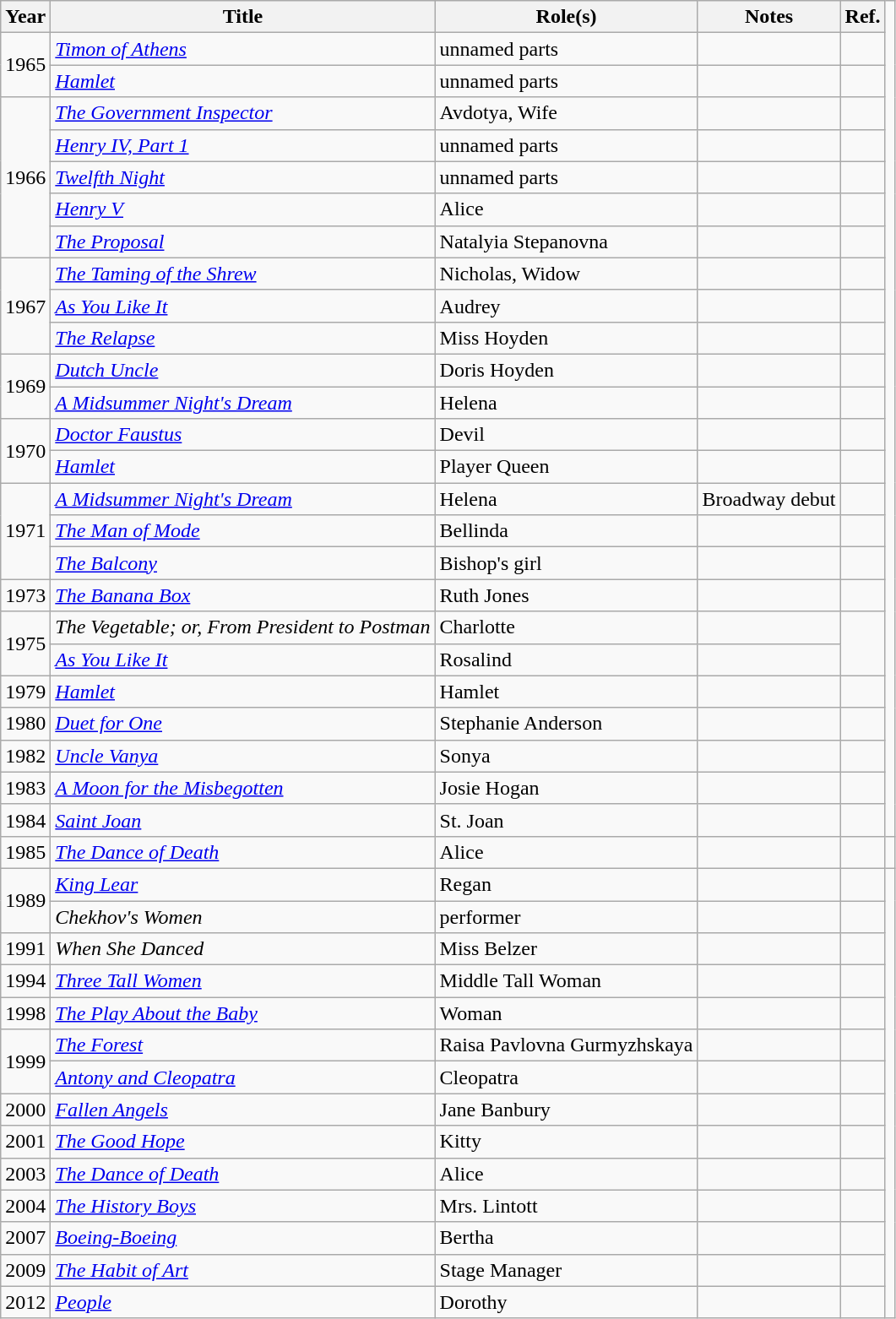<table class="wikitable sortable">
<tr>
<th>Year</th>
<th>Title</th>
<th>Role(s)</th>
<th class="unsortable">Notes</th>
<th class="unsortable">Ref.</th>
</tr>
<tr>
<td rowspan="2">1965</td>
<td><em><a href='#'>Timon of Athens</a></em></td>
<td>unnamed parts</td>
<td></td>
<td></td>
</tr>
<tr>
<td><em><a href='#'>Hamlet</a></em></td>
<td>unnamed parts</td>
<td></td>
<td></td>
</tr>
<tr>
<td rowspan="5">1966</td>
<td data-sort-value="Government Inspector, The"><em><a href='#'>The Government Inspector</a></em></td>
<td>Avdotya, Wife</td>
<td></td>
<td></td>
</tr>
<tr>
<td><em><a href='#'>Henry IV, Part 1</a></em></td>
<td>unnamed parts</td>
<td></td>
<td></td>
</tr>
<tr>
<td><em><a href='#'>Twelfth Night</a></em></td>
<td>unnamed parts</td>
<td></td>
<td></td>
</tr>
<tr>
<td><a href='#'><em>Henry V</em></a></td>
<td>Alice</td>
<td></td>
<td></td>
</tr>
<tr>
<td data-sort-value="Proposal, The"><a href='#'><em>The Proposal</em></a></td>
<td>Natalyia Stepanovna</td>
<td></td>
<td></td>
</tr>
<tr>
<td rowspan="3">1967</td>
<td data-sort-value="Taming of the Shrew, The"><em><a href='#'>The Taming of the Shrew</a></em></td>
<td>Nicholas, Widow</td>
<td></td>
<td></td>
</tr>
<tr>
<td><em><a href='#'>As You Like It</a></em></td>
<td>Audrey</td>
<td></td>
<td></td>
</tr>
<tr>
<td data-sort-value="Relapse, The"><em><a href='#'>The Relapse</a></em></td>
<td>Miss Hoyden</td>
<td></td>
<td></td>
</tr>
<tr>
<td rowspan="2">1969</td>
<td><a href='#'><em>Dutch Uncle</em></a></td>
<td>Doris Hoyden</td>
<td></td>
<td></td>
</tr>
<tr>
<td data-sort-value="Midsummer Night's Dream, A"><em><a href='#'>A Midsummer Night's Dream</a></em></td>
<td>Helena</td>
<td></td>
<td></td>
</tr>
<tr>
<td rowspan="2">1970</td>
<td><a href='#'><em>Doctor Faustus</em></a></td>
<td>Devil</td>
<td></td>
<td></td>
</tr>
<tr>
<td><em><a href='#'>Hamlet</a></em></td>
<td>Player Queen</td>
<td></td>
<td></td>
</tr>
<tr>
<td rowspan="3">1971</td>
<td data-sort-value="Midsummer Night's Dream, A"><em><a href='#'>A Midsummer Night's Dream</a></em></td>
<td>Helena</td>
<td>Broadway debut</td>
<td></td>
</tr>
<tr>
<td data-sort-value="Man of Mode, The"><em><a href='#'>The Man of Mode</a></em></td>
<td>Bellinda</td>
<td></td>
<td></td>
</tr>
<tr>
<td data-sort-value="Balcony, The"><em><a href='#'>The Balcony</a></em></td>
<td>Bishop's girl</td>
<td></td>
<td></td>
</tr>
<tr>
<td>1973</td>
<td data-sort-value="Banana Box, The"><em><a href='#'>The Banana Box</a></em></td>
<td>Ruth Jones</td>
<td></td>
<td></td>
</tr>
<tr>
<td rowspan="2">1975</td>
<td data-sort-value="Vegetable; or, From President to Postman, The"><em>The Vegetable; or, From President to Postman</em></td>
<td>Charlotte</td>
<td></td>
<td rowspan="2"></td>
</tr>
<tr>
<td><em><a href='#'>As You Like It</a></em></td>
<td>Rosalind</td>
<td></td>
</tr>
<tr>
<td>1979</td>
<td><em><a href='#'>Hamlet</a></em></td>
<td>Hamlet</td>
<td></td>
<td></td>
</tr>
<tr>
<td>1980</td>
<td><em><a href='#'>Duet for One</a></em></td>
<td>Stephanie Anderson</td>
<td></td>
<td></td>
</tr>
<tr>
<td>1982</td>
<td><em><a href='#'>Uncle Vanya</a></em></td>
<td>Sonya</td>
<td></td>
<td></td>
</tr>
<tr>
<td>1983</td>
<td data-sort-value="Moon for the Misbegotten, A"><em><a href='#'>A Moon for the Misbegotten</a></em></td>
<td>Josie Hogan</td>
<td></td>
<td></td>
</tr>
<tr>
<td>1984</td>
<td><a href='#'><em>Saint Joan</em></a></td>
<td>St. Joan</td>
<td></td>
<td></td>
</tr>
<tr>
<td>1985</td>
<td data-sort-value="Dance of Death, The"><a href='#'><em>The Dance of Death</em></a></td>
<td>Alice</td>
<td></td>
<td></td>
<td></td>
</tr>
<tr>
<td rowspan="2">1989</td>
<td><em><a href='#'>King Lear</a></em></td>
<td>Regan</td>
<td></td>
<td></td>
</tr>
<tr>
<td><em>Chekhov's Women</em></td>
<td>performer</td>
<td></td>
<td></td>
</tr>
<tr>
<td>1991</td>
<td><em>When She Danced</em></td>
<td>Miss Belzer</td>
<td></td>
<td></td>
</tr>
<tr>
<td>1994</td>
<td><em><a href='#'>Three Tall Women</a></em></td>
<td>Middle Tall Woman</td>
<td></td>
<td></td>
</tr>
<tr>
<td>1998</td>
<td data-sort-value="Play About the Baby, The"><em><a href='#'>The Play About the Baby</a></em></td>
<td>Woman</td>
<td></td>
<td></td>
</tr>
<tr>
<td rowspan="2">1999</td>
<td data-sort-value="Forest, The"><a href='#'><em>The Forest</em></a></td>
<td>Raisa Pavlovna Gurmyzhskaya</td>
<td></td>
<td></td>
</tr>
<tr>
<td><em><a href='#'>Antony and Cleopatra</a></em></td>
<td>Cleopatra</td>
<td></td>
<td></td>
</tr>
<tr>
<td>2000</td>
<td><a href='#'><em>Fallen Angels</em></a></td>
<td>Jane Banbury</td>
<td></td>
<td></td>
</tr>
<tr>
<td>2001</td>
<td data-sort-value="Good Hope, The"><em><a href='#'>The Good Hope</a></em></td>
<td>Kitty</td>
<td></td>
<td></td>
</tr>
<tr>
<td>2003</td>
<td data-sort-value="Dance of Death, The"><a href='#'><em>The Dance of Death</em></a></td>
<td>Alice</td>
<td></td>
<td></td>
</tr>
<tr>
<td>2004</td>
<td data-sort-value="History Boys, The"><em><a href='#'>The History Boys</a></em></td>
<td>Mrs. Lintott</td>
<td></td>
<td></td>
</tr>
<tr>
<td>2007</td>
<td><a href='#'><em>Boeing-Boeing</em></a></td>
<td>Bertha</td>
<td></td>
<td></td>
</tr>
<tr>
<td>2009</td>
<td data-sort-value="Habit of Art, The"><em><a href='#'>The Habit of Art</a></em></td>
<td>Stage Manager</td>
<td></td>
<td></td>
</tr>
<tr>
<td>2012</td>
<td><a href='#'><em>People</em></a></td>
<td>Dorothy</td>
<td></td>
<td></td>
</tr>
</table>
